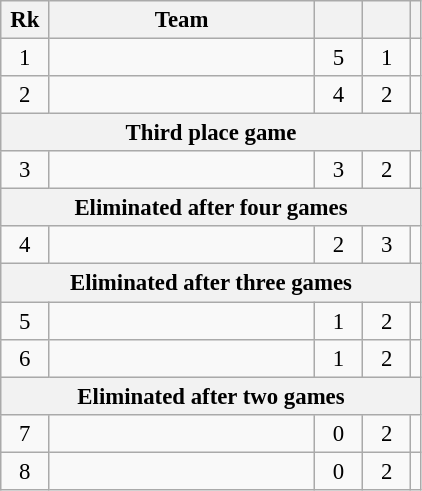<table class=wikitable style="text-align:center; font-size:95%">
<tr>
<th width=25>Rk</th>
<th width=170>Team</th>
<th width=25></th>
<th width=25></th>
<th colspan=2></th>
</tr>
<tr>
<td>1</td>
<td align=left></td>
<td>5</td>
<td>1</td>
<td colspan=2></td>
</tr>
<tr>
<td>2</td>
<td align=left></td>
<td>4</td>
<td>2</td>
<td colspan=2></td>
</tr>
<tr>
<th colspan="8">Third place game</th>
</tr>
<tr>
<td>3</td>
<td align=left></td>
<td>3</td>
<td>2</td>
<td colspan=2></td>
</tr>
<tr>
<th colspan="8">Eliminated after four games</th>
</tr>
<tr>
<td>4</td>
<td align=left></td>
<td>2</td>
<td>3</td>
<td></td>
</tr>
<tr>
<th colspan="8">Eliminated after three games</th>
</tr>
<tr>
<td>5</td>
<td align=left></td>
<td>1</td>
<td>2</td>
<td></td>
</tr>
<tr>
<td>6</td>
<td align=left></td>
<td>1</td>
<td>2</td>
<td></td>
</tr>
<tr>
<th colspan="8">Eliminated after two games</th>
</tr>
<tr>
<td>7</td>
<td align=left></td>
<td>0</td>
<td>2</td>
<td></td>
</tr>
<tr>
<td>8</td>
<td align=left></td>
<td>0</td>
<td>2</td>
<td></td>
</tr>
</table>
